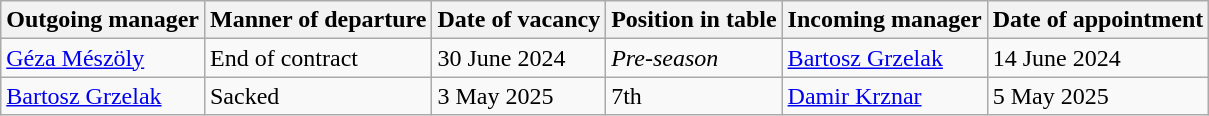<table class="wikitable sortable">
<tr>
<th>Outgoing manager</th>
<th>Manner of departure</th>
<th>Date of vacancy</th>
<th>Position in table</th>
<th>Incoming manager</th>
<th>Date of appointment</th>
</tr>
<tr>
<td> <a href='#'>Géza Mészöly</a></td>
<td>End of contract</td>
<td>30 June 2024</td>
<td rowspan="1"><em>Pre-season</em></td>
<td> <a href='#'>Bartosz Grzelak</a></td>
<td>14 June 2024</td>
</tr>
<tr>
<td> <a href='#'>Bartosz Grzelak</a></td>
<td>Sacked</td>
<td>3 May 2025</td>
<td rowspan="1">7th</td>
<td> <a href='#'>Damir Krznar</a></td>
<td>5 May 2025</td>
</tr>
</table>
